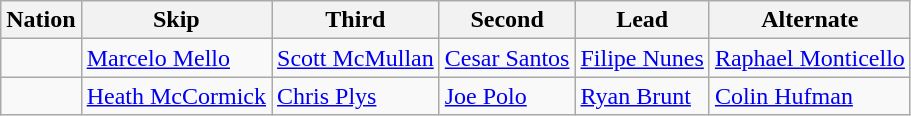<table class="wikitable">
<tr>
<th>Nation</th>
<th>Skip</th>
<th>Third</th>
<th>Second</th>
<th>Lead</th>
<th>Alternate</th>
</tr>
<tr>
<td></td>
<td><a href='#'>Marcelo Mello</a></td>
<td><a href='#'>Scott McMullan</a></td>
<td><a href='#'>Cesar Santos</a></td>
<td><a href='#'>Filipe Nunes</a></td>
<td><a href='#'>Raphael Monticello</a></td>
</tr>
<tr>
<td></td>
<td><a href='#'>Heath McCormick</a></td>
<td><a href='#'>Chris Plys</a></td>
<td><a href='#'>Joe Polo</a></td>
<td><a href='#'>Ryan Brunt</a></td>
<td><a href='#'>Colin Hufman</a></td>
</tr>
</table>
